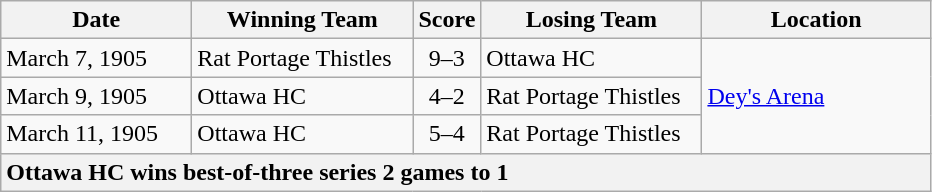<table class="wikitable">
<tr>
<th width="120">Date</th>
<th width="140">Winning Team</th>
<th width="5">Score</th>
<th width="140">Losing Team</th>
<th width="145">Location</th>
</tr>
<tr>
<td>March 7, 1905</td>
<td>Rat Portage Thistles</td>
<td align="center">9–3</td>
<td>Ottawa HC</td>
<td rowspan="3"><a href='#'>Dey's Arena</a></td>
</tr>
<tr>
<td>March 9, 1905</td>
<td>Ottawa HC</td>
<td align="center">4–2</td>
<td>Rat Portage Thistles</td>
</tr>
<tr>
<td>March 11, 1905</td>
<td>Ottawa HC</td>
<td align="center">5–4</td>
<td>Rat Portage Thistles</td>
</tr>
<tr>
<th colspan="5" style="text-align:left;">Ottawa HC wins best-of-three series 2 games to 1</th>
</tr>
</table>
